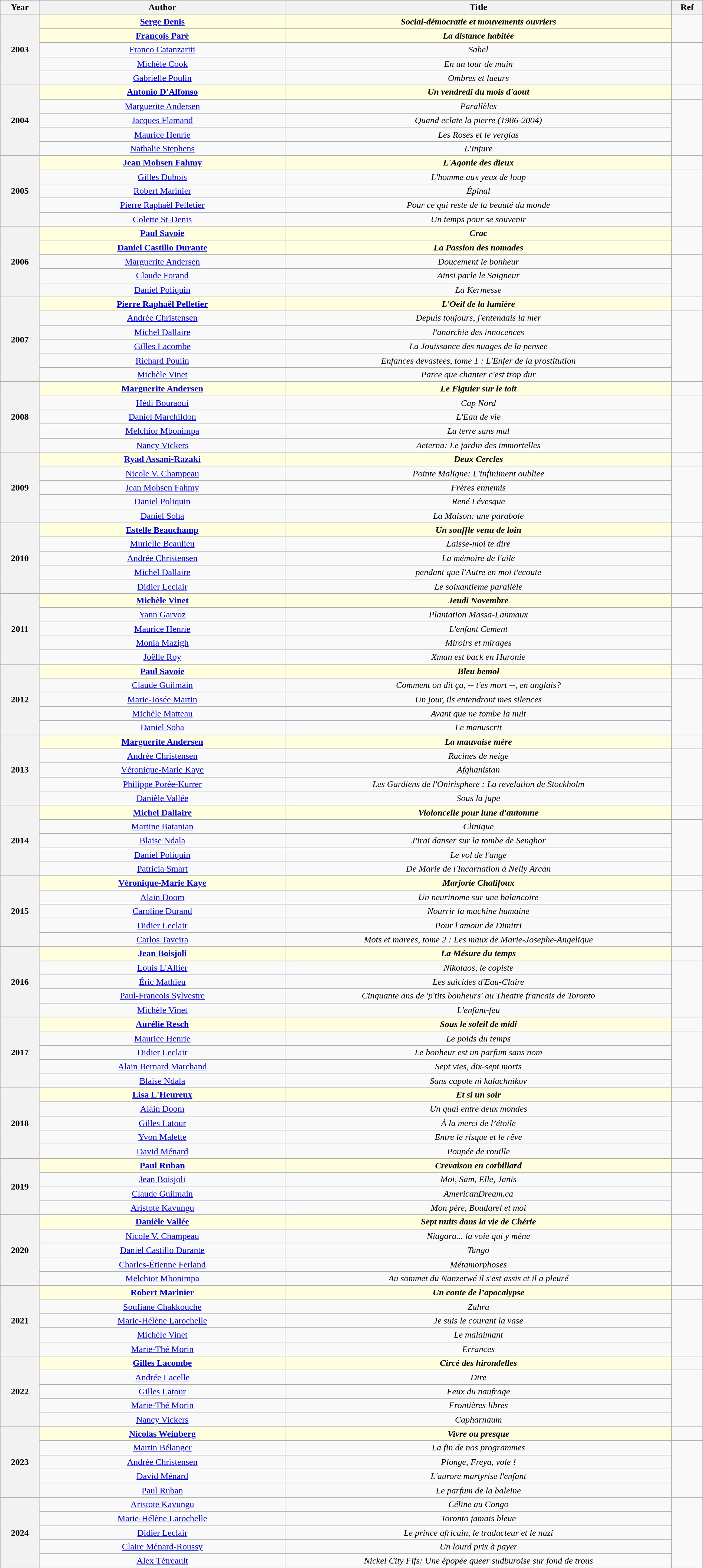<table class="wikitable" width="100%">
<tr>
<th>Year</th>
<th width="35%">Author</th>
<th width="55%">Title</th>
<th>Ref</th>
</tr>
<tr>
</tr>
<tr>
<th rowspan="5" align="center">2003</th>
<td align="center" style="background:lightyellow"><strong><a href='#'>Serge Denis</a></strong></td>
<td align="center" style="background:lightyellow"><strong><em>Social-démocratie et mouvements ouvriers</em></strong></td>
<td align="center" rowspan=2></td>
</tr>
<tr>
<td align="center" style="background:lightyellow"><strong><a href='#'>François Paré</a></strong></td>
<td align="center" style="background:lightyellow"><strong><em>La distance habitée</em></strong></td>
</tr>
<tr>
<td align="center"><a href='#'>Franco Catanzariti</a></td>
<td align="center"><em>Sahel</em></td>
<td align="center" rowspan=3></td>
</tr>
<tr>
<td align="center"><a href='#'>Michèle Cook</a></td>
<td align="center"><em>En un tour de main</em></td>
</tr>
<tr>
<td align="center"><a href='#'>Gabrielle Poulin</a></td>
<td align="center"><em>Ombres et lueurs</em></td>
</tr>
<tr>
<th rowspan="5" align="center">2004</th>
<td align="center" style="background:lightyellow"><strong><a href='#'>Antonio D'Alfonso</a></strong></td>
<td align="center" style="background:lightyellow"><strong><em>Un vendredi du mois d'aout</em></strong></td>
<td align="center"></td>
</tr>
<tr>
<td align="center"><a href='#'>Marguerite Andersen</a></td>
<td align="center"><em>Parallèles</em></td>
<td align="center" rowspan=4></td>
</tr>
<tr>
<td align="center"><a href='#'>Jacques Flamand</a></td>
<td align="center"><em>Quand eclate la pierre (1986-2004)</em></td>
</tr>
<tr>
<td align="center"><a href='#'>Maurice Henrie</a></td>
<td align="center"><em>Les Roses et le verglas</em></td>
</tr>
<tr>
<td align="center"><a href='#'>Nathalie Stephens</a></td>
<td align="center"><em>L'Injure</em></td>
</tr>
<tr>
<th rowspan="5" align="center">2005</th>
<td align="center" style="background:lightyellow"><strong><a href='#'>Jean Mohsen Fahmy</a></strong></td>
<td align="center" style="background:lightyellow"><strong><em>L'Agonie des dieux</em></strong></td>
<td align="center"></td>
</tr>
<tr>
<td align="center"><a href='#'>Gilles Dubois</a></td>
<td align="center"><em>L'homme aux yeux de loup</em></td>
<td align="center" rowspan=4></td>
</tr>
<tr>
<td align="center"><a href='#'>Robert Marinier</a></td>
<td align="center"><em>Épinal</em></td>
</tr>
<tr>
<td align="center"><a href='#'>Pierre Raphaël Pelletier</a></td>
<td align="center"><em>Pour ce qui reste de la beauté du monde</em></td>
</tr>
<tr>
<td align="center"><a href='#'>Colette St-Denis</a></td>
<td align="center"><em>Un temps pour se souvenir</em></td>
</tr>
<tr>
<th rowspan="5" align="center">2006</th>
<td align="center" style="background:lightyellow"><strong><a href='#'>Paul Savoie</a></strong></td>
<td align="center" style="background:lightyellow"><strong><em>Crac</em></strong></td>
<td align="center" rowspan=2></td>
</tr>
<tr>
<td align="center" style="background:lightyellow"><strong><a href='#'>Daniel Castillo Durante</a></strong></td>
<td align="center" style="background:lightyellow"><strong><em>La Passion des nomades</em></strong></td>
</tr>
<tr>
<td align="center"><a href='#'>Marguerite Andersen</a></td>
<td align="center"><em>Doucement le bonheur</em></td>
<td align="center" rowspan=3></td>
</tr>
<tr>
<td align="center"><a href='#'>Claude Forand</a></td>
<td align="center"><em>Ainsi parle le Saigneur</em></td>
</tr>
<tr>
<td align="center"><a href='#'>Daniel Poliquin</a></td>
<td align="center"><em>La Kermesse</em></td>
</tr>
<tr>
<th rowspan="6" align="center">2007</th>
<td align="center" style="background:lightyellow"><strong><a href='#'>Pierre Raphaël Pelletier</a></strong></td>
<td align="center" style="background:lightyellow"><strong><em>L'Oeil de la lumière</em></strong></td>
<td align="center"></td>
</tr>
<tr>
<td align="center"><a href='#'>Andrée Christensen</a></td>
<td align="center"><em>Depuis toujours, j'entendais la mer</em></td>
<td align="center" rowspan=5></td>
</tr>
<tr>
<td align="center"><a href='#'>Michel Dallaire</a></td>
<td align="center"><em>l'anarchie des innocences</em></td>
</tr>
<tr>
<td align="center"><a href='#'>Gilles Lacombe</a></td>
<td align="center"><em>La Jouissance des nuages de la pensee</em></td>
</tr>
<tr>
<td align="center"><a href='#'>Richard Poulin</a></td>
<td align="center"><em>Enfances devastees, tome 1 : L'Enfer de la prostitution</em></td>
</tr>
<tr>
<td align="center"><a href='#'>Michèle Vinet</a></td>
<td align="center"><em>Parce que chanter c'est trop dur</em></td>
</tr>
<tr>
<th rowspan="5" align="center">2008</th>
<td align="center" style="background:lightyellow"><strong><a href='#'>Marguerite Andersen</a></strong></td>
<td align="center" style="background:lightyellow"><strong><em>Le Figuier sur le toit</em></strong></td>
<td align="center"></td>
</tr>
<tr>
<td align="center"><a href='#'>Hédi Bouraoui</a></td>
<td align="center"><em>Cap Nord</em></td>
<td align="center" rowspan=4></td>
</tr>
<tr>
<td align="center"><a href='#'>Daniel Marchildon</a></td>
<td align="center"><em>L'Eau de vie</em></td>
</tr>
<tr>
<td align="center"><a href='#'>Melchior Mbonimpa</a></td>
<td align="center"><em>La terre sans mal</em></td>
</tr>
<tr>
<td align="center"><a href='#'>Nancy Vickers</a></td>
<td align="center"><em>Aeterna: Le jardin des immortelles</em></td>
</tr>
<tr>
<th rowspan="5" align="center">2009</th>
<td align="center" style="background:lightyellow"><strong><a href='#'>Ryad Assani-Razaki</a></strong></td>
<td align="center" style="background:lightyellow"><strong><em>Deux Cercles</em></strong></td>
<td align="center"></td>
</tr>
<tr>
<td align="center"><a href='#'>Nicole V. Champeau</a></td>
<td align="center"><em>Pointe Maligne: L'infiniment oubliee</em></td>
<td align="center" rowspan=4></td>
</tr>
<tr>
<td align="center"><a href='#'>Jean Mohsen Fahmy</a></td>
<td align="center"><em>Frères ennemis</em></td>
</tr>
<tr>
<td align="center"><a href='#'>Daniel Poliquin</a></td>
<td align="center"><em>René Lévesque</em></td>
</tr>
<tr>
<td align="center"><a href='#'>Daniel Soha</a></td>
<td align="center"><em>La Maison: une parabole</em></td>
</tr>
<tr>
<th rowspan="5" align="center">2010</th>
<td align="center" style="background:lightyellow"><strong><a href='#'>Estelle Beauchamp</a></strong></td>
<td align="center" style="background:lightyellow"><strong><em>Un souffle venu de loin</em></strong></td>
<td align="center"></td>
</tr>
<tr>
<td align="center"><a href='#'>Murielle Beaulieu</a></td>
<td align="center"><em>Laisse-moi te dire</em></td>
<td align="center" rowspan=4></td>
</tr>
<tr>
<td align="center"><a href='#'>Andrée Christensen</a></td>
<td align="center"><em>La mémoire de l'aile</em></td>
</tr>
<tr>
<td align="center"><a href='#'>Michel Dallaire</a></td>
<td align="center"><em>pendant que l'Autre en moi t'ecoute</em></td>
</tr>
<tr>
<td align="center"><a href='#'>Didier Leclair</a></td>
<td align="center"><em>Le soixantieme parallèle</em></td>
</tr>
<tr>
<th rowspan="5" align="center">2011</th>
<td align="center" style="background:lightyellow"><strong><a href='#'>Michèle Vinet</a></strong></td>
<td align="center" style="background:lightyellow"><strong><em>Jeudi Novembre</em></strong></td>
<td align="center"></td>
</tr>
<tr>
<td align="center"><a href='#'>Yann Garvoz</a></td>
<td align="center"><em>Plantation Massa-Lanmaux</em></td>
<td align="center" rowspan=4></td>
</tr>
<tr>
<td align="center"><a href='#'>Maurice Henrie</a></td>
<td align="center"><em>L'enfant Cement</em></td>
</tr>
<tr>
<td align="center"><a href='#'>Monia Mazigh</a></td>
<td align="center"><em>Miroirs et mirages</em></td>
</tr>
<tr>
<td align="center"><a href='#'>Joëlle Roy</a></td>
<td align="center"><em>Xman est back en Huronie</em></td>
</tr>
<tr>
<th rowspan="5" align="center">2012</th>
<td align="center" style="background:lightyellow"><strong><a href='#'>Paul Savoie</a></strong></td>
<td align="center" style="background:lightyellow"><strong><em>Bleu bemol</em></strong></td>
<td align="center"></td>
</tr>
<tr>
<td align="center"><a href='#'>Claude Guilmain</a></td>
<td align="center"><em>Comment on dit ça, -- t'es mort --, en anglais?</em></td>
<td align="center" rowspan=4></td>
</tr>
<tr>
<td align="center"><a href='#'>Marie-Josée Martin</a></td>
<td align="center"><em>Un jour, ils entendront mes silences</em></td>
</tr>
<tr>
<td align="center"><a href='#'>Michèle Matteau</a></td>
<td align="center"><em>Avant que ne tombe la nuit</em></td>
</tr>
<tr>
<td align="center"><a href='#'>Daniel Soha</a></td>
<td align="center"><em>Le manuscrit</em></td>
</tr>
<tr>
<th rowspan="5" align="center">2013</th>
<td align="center" style="background:lightyellow"><strong><a href='#'>Marguerite Andersen</a></strong></td>
<td align="center" style="background:lightyellow"><strong><em>La mauvaise mère</em></strong></td>
<td align="center"></td>
</tr>
<tr>
<td align="center"><a href='#'>Andrée Christensen</a></td>
<td align="center"><em>Racines de neige</em></td>
<td align="center" rowspan=4></td>
</tr>
<tr>
<td align="center"><a href='#'>Véronique-Marie Kaye</a></td>
<td align="center"><em>Afghanistan</em></td>
</tr>
<tr>
<td align="center"><a href='#'>Philippe Porée-Kurrer</a></td>
<td align="center"><em>Les Gardiens de l'Onirisphere : La revelation de Stockholm </em></td>
</tr>
<tr>
<td align="center"><a href='#'>Danièle Vallée</a></td>
<td align="center"><em>Sous la jupe</em></td>
</tr>
<tr>
<th rowspan="5" align="center">2014</th>
<td align="center" style="background:lightyellow"><strong><a href='#'>Michel Dallaire</a></strong></td>
<td align="center" style="background:lightyellow"><strong><em>Violoncelle pour lune d'automne</em></strong></td>
<td align="center"></td>
</tr>
<tr>
<td align="center"><a href='#'>Martine Batanian</a></td>
<td align="center"><em>Clinique</em></td>
<td align="center" rowspan=4></td>
</tr>
<tr>
<td align="center"><a href='#'>Blaise Ndala</a></td>
<td align="center"><em>J'irai danser sur la tombe de Senghor</em></td>
</tr>
<tr>
<td align="center"><a href='#'>Daniel Poliquin</a></td>
<td align="center"><em>Le vol de l'ange</em></td>
</tr>
<tr>
<td align="center"><a href='#'>Patricia Smart</a></td>
<td align="center"><em>De Marie de l'Incarnation à Nelly Arcan</em></td>
</tr>
<tr>
<th rowspan="5" align="center">2015</th>
<td align="center" style="background:lightyellow"><strong><a href='#'>Véronique-Marie Kaye</a></strong></td>
<td align="center" style="background:lightyellow"><strong><em>Marjorie Chalifoux</em></strong></td>
<td align="center"></td>
</tr>
<tr>
<td align="center"><a href='#'>Alain Doom</a></td>
<td align="center"><em>Un neurinome sur une balancoire</em></td>
<td align="center" rowspan=4></td>
</tr>
<tr>
<td align="center"><a href='#'>Caroline Durand</a></td>
<td align="center"><em>Nourrir la machine humaine</em></td>
</tr>
<tr>
<td align="center"><a href='#'>Didier Leclair</a></td>
<td align="center"><em>Pour l'amour de Dimitri</em></td>
</tr>
<tr>
<td align="center"><a href='#'>Carlos Taveira</a></td>
<td align="center"><em>Mots et marees, tome 2 : Les maux de Marie-Josephe-Angelique</em></td>
</tr>
<tr>
<th rowspan="5" align="center">2016</th>
<td align="center" style="background:lightyellow"><strong><a href='#'>Jean Boisjoli</a></strong></td>
<td align="center" style="background:lightyellow"><strong><em>La Mésure du temps</em></strong></td>
<td align="center"></td>
</tr>
<tr>
<td align="center"><a href='#'>Louis L'Allier</a></td>
<td align="center"><em>Nikolaos, le copiste</em></td>
<td align="center" rowspan=4></td>
</tr>
<tr>
<td align="center"><a href='#'>Éric Mathieu</a></td>
<td align="center"><em>Les suicides d'Eau-Claire</em></td>
</tr>
<tr>
<td align="center"><a href='#'>Paul-Francois Sylvestre</a></td>
<td align="center"><em>Cinquante ans de 'p'tits bonheurs' au Theatre francais de Toronto</em></td>
</tr>
<tr>
<td align="center"><a href='#'>Michèle Vinet</a></td>
<td align="center"><em>L'enfant-feu</em></td>
</tr>
<tr>
<th rowspan="5" align="center">2017</th>
<td align="center" style="background:lightyellow"><strong><a href='#'>Aurélie Resch</a></strong></td>
<td align="center" style="background:lightyellow"><strong><em>Sous le soleil de midi</em></strong></td>
<td align="center"></td>
</tr>
<tr>
<td align="center"><a href='#'>Maurice Henrie</a></td>
<td align="center"><em>Le poids du temps</em></td>
<td align="center" rowspan=4></td>
</tr>
<tr>
<td align="center"><a href='#'>Didier Leclair</a></td>
<td align="center"><em>Le bonheur est un parfum sans nom</em></td>
</tr>
<tr>
<td align="center"><a href='#'>Alain Bernard Marchand</a></td>
<td align="center"><em>Sept vies, dix-sept morts</em></td>
</tr>
<tr>
<td align="center"><a href='#'>Blaise Ndala</a></td>
<td align="center"><em>Sans capote ni kalachnikov</em></td>
</tr>
<tr>
<th rowspan="5" align="center">2018</th>
<td align="center" style="background:lightyellow"><strong><a href='#'>Lisa L'Heureux</a></strong></td>
<td align="center" style="background:lightyellow"><strong><em>Et si un soir</em></strong></td>
<td align="center"></td>
</tr>
<tr>
<td align="center"><a href='#'>Alain Doom</a></td>
<td align="center"><em>Un quai entre deux mondes</em></td>
<td align="center" rowspan=4></td>
</tr>
<tr>
<td align="center"><a href='#'>Gilles Latour</a></td>
<td align="center"><em>À la merci de l’étoile</em></td>
</tr>
<tr>
<td align="center"><a href='#'>Yvon Malette</a></td>
<td align="center"><em>Entre le risque et le rêve</em></td>
</tr>
<tr>
<td align="center"><a href='#'>David Ménard</a></td>
<td align="center"><em>Poupée de rouille</em></td>
</tr>
<tr>
<th rowspan="4" align="center">2019</th>
<td align="center" style="background:lightyellow"><strong><a href='#'>Paul Ruban</a></strong></td>
<td align="center" style="background:lightyellow"><strong><em>Crevaison en corbillard</em></strong></td>
<td align="center"></td>
</tr>
<tr>
<td align="center"><a href='#'>Jean Boisjoli</a></td>
<td align="center"><em>Moi, Sam, Elle, Janis</em></td>
<td align="center" rowspan=3></td>
</tr>
<tr>
<td align="center"><a href='#'>Claude Guilmain</a></td>
<td align="center"><em>AmericanDream.ca</em></td>
</tr>
<tr>
<td align="center"><a href='#'>Aristote Kavungu</a></td>
<td align="center"><em>Mon père, Boudarel et moi</em></td>
</tr>
<tr>
<th rowspan="5" align="center">2020</th>
<td align="center" style="background:lightyellow"><strong><a href='#'>Danièle Vallée</a></strong></td>
<td align="center" style="background:lightyellow"><strong><em>Sept nuits dans la vie de Chérie</em></strong></td>
<td align="center"></td>
</tr>
<tr>
<td align="center"><a href='#'>Nicole V. Champeau</a></td>
<td align="center"><em>Niagara... la voie qui y mène</em></td>
<td align="center" rowspan=4></td>
</tr>
<tr>
<td align="center"><a href='#'>Daniel Castillo Durante</a></td>
<td align="center"><em>Tango</em></td>
</tr>
<tr>
<td align="center"><a href='#'>Charles-Étienne Ferland</a></td>
<td align="center"><em>Métamorphoses</em></td>
</tr>
<tr>
<td align="center"><a href='#'>Melchior Mbonimpa</a></td>
<td align="center"><em>Au sommet du Nanzerwé il s'est assis et il a pleuré</em></td>
</tr>
<tr>
<th rowspan="5" align="center">2021</th>
<td align="center" style="background:lightyellow"><strong><a href='#'>Robert Marinier</a></strong></td>
<td align="center" style="background:lightyellow"><strong><em>Un conte de l’apocalypse</em></strong></td>
<td align="center"></td>
</tr>
<tr>
<td align="center"><a href='#'>Soufiane Chakkouche</a></td>
<td align="center"><em>Zahra</em></td>
<td align="center" rowspan=4></td>
</tr>
<tr>
<td align="center"><a href='#'>Marie-Hélène Larochelle</a></td>
<td align="center"><em>Je suis le courant la vase</em></td>
</tr>
<tr>
<td align="center"><a href='#'>Michèle Vinet</a></td>
<td align="center"><em>Le malaimant</em></td>
</tr>
<tr>
<td align="center"><a href='#'>Marie-Thé Morin</a></td>
<td align="center"><em>Errances</em></td>
</tr>
<tr>
<th rowspan="5" align="center">2022</th>
<td align="center" style="background:lightyellow"><strong><a href='#'>Gilles Lacombe</a></strong></td>
<td align="center" style="background:lightyellow"><strong><em>Circé des hirondelles</em></strong></td>
<td align="center"></td>
</tr>
<tr>
<td align="center"><a href='#'>Andrée Lacelle</a></td>
<td align="center"><em>Dire</em></td>
<td align="center" rowspan=4></td>
</tr>
<tr>
<td align="center"><a href='#'>Gilles Latour</a></td>
<td align="center"><em>Feux du naufrage</em></td>
</tr>
<tr>
<td align="center"><a href='#'>Marie-Thé Morin</a></td>
<td align="center"><em>Frontières libres</em></td>
</tr>
<tr>
<td align="center"><a href='#'>Nancy Vickers</a></td>
<td align="center"><em>Capharnaum</em></td>
</tr>
<tr>
<th rowspan="5">2023</th>
<td align="center" style="background:lightyellow"><strong><a href='#'>Nicolas Weinberg</a></strong></td>
<td align="center" style="background:lightyellow"><strong><em>Vivre ou presque</em></strong></td>
<td align="center"></td>
</tr>
<tr>
<td align="center"><a href='#'>Martin Bélanger</a></td>
<td align="center"><em>La fin de nos programmes</em></td>
<td rowspan=4 align="center"></td>
</tr>
<tr>
<td align="center"><a href='#'>Andrée Christensen</a></td>
<td align="center"><em>Plonge, Freya, vole !</em></td>
</tr>
<tr>
<td align="center"><a href='#'>David Ménard</a></td>
<td align="center"><em>L'aurore martyrise l'enfant</em></td>
</tr>
<tr>
<td align="center"><a href='#'>Paul Ruban</a></td>
<td align="center"><em>Le parfum de la baleine</em></td>
</tr>
<tr>
<th rowspan="5">2024</th>
<td align="center"><a href='#'>Aristote Kavungu</a></td>
<td align="center"><em>Céline au Congo</em></td>
<td rowspan=5></td>
</tr>
<tr>
<td align="center"><a href='#'>Marie-Hélène Larochelle</a></td>
<td align="center"><em>Toronto jamais bleue</em></td>
</tr>
<tr>
<td align="center"><a href='#'>Didier Leclair</a></td>
<td align="center"><em>Le prince africain, le traducteur et le nazi</em></td>
</tr>
<tr>
<td align="center"><a href='#'>Claire Ménard-Roussy</a></td>
<td align="center"><em>Un lourd prix à payer</em></td>
</tr>
<tr>
<td align="center"><a href='#'>Alex Tétreault</a></td>
<td align="center"><em>Nickel City Fifs: Une épopée queer sudburoise sur fond de trous</em></td>
</tr>
</table>
